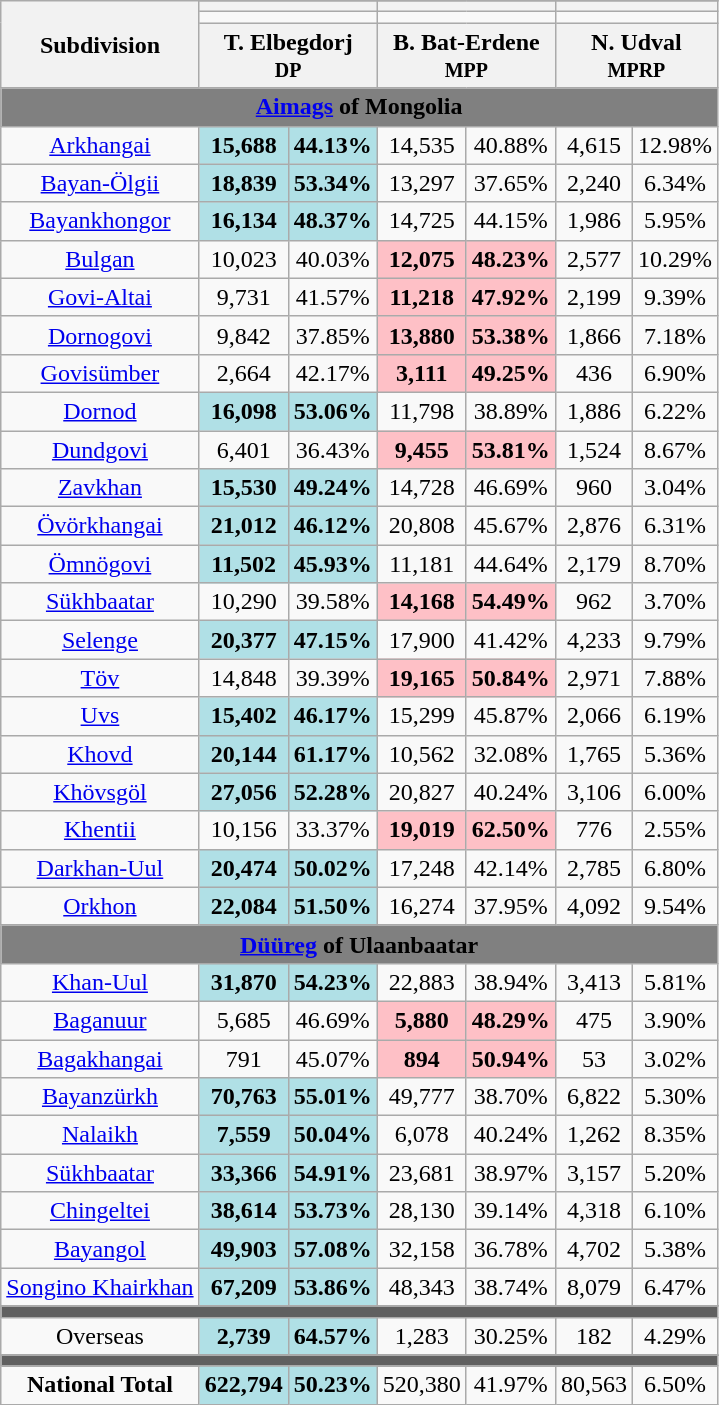<table class=wikitable style=text-align:center>
<tr>
<th rowspan=4>Subdivision</th>
</tr>
<tr>
<th colspan="2"></th>
<th colspan="2"></th>
<th colspan="2"></th>
</tr>
<tr>
<td colspan="2" bgcolor=></td>
<td colspan="2" bgcolor=></td>
<td colspan="2" bgcolor=></td>
</tr>
<tr>
<th colspan="2">T. Elbegdorj<br><small>DP</small></th>
<th colspan="2">B. Bat-Erdene<br><small>MPP</small></th>
<th colspan="2">N. Udval<br><small>MPRP</small></th>
</tr>
<tr>
<td colspan="7" align="center" bgcolor="grey"><strong><a href='#'>Aimags</a> of Mongolia</strong></td>
</tr>
<tr>
<td><a href='#'>Arkhangai</a></td>
<td style="background:#b0e0e6;"><strong>15,688</strong></td>
<td style="background:#b0e0e6;"><strong>44.13%</strong></td>
<td>14,535</td>
<td>40.88%</td>
<td>4,615</td>
<td>12.98%</td>
</tr>
<tr>
<td><a href='#'>Bayan-Ölgii</a></td>
<td style="background:#b0e0e6;"><strong>18,839</strong></td>
<td style="background:#b0e0e6;"><strong>53.34%</strong></td>
<td>13,297</td>
<td>37.65%</td>
<td>2,240</td>
<td>6.34%</td>
</tr>
<tr>
<td><a href='#'>Bayankhongor</a></td>
<td style="background:#b0e0e6;"><strong>16,134</strong></td>
<td style="background:#b0e0e6;"><strong>48.37%</strong></td>
<td>14,725</td>
<td>44.15%</td>
<td>1,986</td>
<td>5.95%</td>
</tr>
<tr>
<td><a href='#'>Bulgan</a></td>
<td>10,023</td>
<td>40.03%</td>
<td style="background:#fec0c6;"><strong>12,075</strong></td>
<td style="background:#fec0c6;"><strong>48.23%</strong></td>
<td>2,577</td>
<td>10.29%</td>
</tr>
<tr>
<td><a href='#'>Govi-Altai</a></td>
<td>9,731</td>
<td>41.57%</td>
<td style="background:#fec0c6;"><strong>11,218</strong></td>
<td style="background:#fec0c6;"><strong>47.92%</strong></td>
<td>2,199</td>
<td>9.39%</td>
</tr>
<tr>
<td><a href='#'>Dornogovi</a></td>
<td>9,842</td>
<td>37.85%</td>
<td style="background:#fec0c6;"><strong>13,880</strong></td>
<td style="background:#fec0c6;"><strong>53.38%</strong></td>
<td>1,866</td>
<td>7.18%</td>
</tr>
<tr>
<td><a href='#'>Govisümber</a></td>
<td>2,664</td>
<td>42.17%</td>
<td style="background:#fec0c6;"><strong>3,111</strong></td>
<td style="background:#fec0c6;"><strong>49.25%</strong></td>
<td>436</td>
<td>6.90%</td>
</tr>
<tr>
<td><a href='#'>Dornod</a></td>
<td style="background:#b0e0e6;"><strong>16,098</strong></td>
<td style="background:#b0e0e6;"><strong>53.06%</strong></td>
<td>11,798</td>
<td>38.89%</td>
<td>1,886</td>
<td>6.22%</td>
</tr>
<tr>
<td><a href='#'>Dundgovi</a></td>
<td>6,401</td>
<td>36.43%</td>
<td style="background:#fec0c6;"><strong>9,455</strong></td>
<td style="background:#fec0c6;"><strong>53.81%</strong></td>
<td>1,524</td>
<td>8.67%</td>
</tr>
<tr>
<td><a href='#'>Zavkhan</a></td>
<td style="background:#b0e0e6;"><strong>15,530</strong></td>
<td style="background:#b0e0e6;"><strong>49.24%</strong></td>
<td>14,728</td>
<td>46.69%</td>
<td>960</td>
<td>3.04%</td>
</tr>
<tr>
<td><a href='#'>Övörkhangai</a></td>
<td style="background:#b0e0e6;"><strong>21,012</strong></td>
<td style="background:#b0e0e6;"><strong>46.12%</strong></td>
<td>20,808</td>
<td>45.67%</td>
<td>2,876</td>
<td>6.31%</td>
</tr>
<tr>
<td><a href='#'>Ömnögovi</a></td>
<td style="background:#b0e0e6;"><strong>11,502</strong></td>
<td style="background:#b0e0e6;"><strong>45.93%</strong></td>
<td>11,181</td>
<td>44.64%</td>
<td>2,179</td>
<td>8.70%</td>
</tr>
<tr>
<td><a href='#'>Sükhbaatar</a></td>
<td>10,290</td>
<td>39.58%</td>
<td style="background:#fec0c6;"><strong>14,168</strong></td>
<td style="background:#fec0c6;"><strong>54.49%</strong></td>
<td>962</td>
<td>3.70%</td>
</tr>
<tr>
<td><a href='#'>Selenge</a></td>
<td style="background:#b0e0e6;"><strong>20,377</strong></td>
<td style="background:#b0e0e6;"><strong>47.15%</strong></td>
<td>17,900</td>
<td>41.42%</td>
<td>4,233</td>
<td>9.79%</td>
</tr>
<tr>
<td><a href='#'>Töv</a></td>
<td>14,848</td>
<td>39.39%</td>
<td style="background:#fec0c6;"><strong>19,165</strong></td>
<td style="background:#fec0c6;"><strong>50.84%</strong></td>
<td>2,971</td>
<td>7.88%</td>
</tr>
<tr>
<td><a href='#'>Uvs</a></td>
<td style="background:#b0e0e6;"><strong>15,402</strong></td>
<td style="background:#b0e0e6;"><strong>46.17%</strong></td>
<td>15,299</td>
<td>45.87%</td>
<td>2,066</td>
<td>6.19%</td>
</tr>
<tr>
<td><a href='#'>Khovd</a></td>
<td style="background:#b0e0e6;"><strong>20,144</strong></td>
<td style="background:#b0e0e6;"><strong>61.17%</strong></td>
<td>10,562</td>
<td>32.08%</td>
<td>1,765</td>
<td>5.36%</td>
</tr>
<tr>
<td><a href='#'>Khövsgöl</a></td>
<td style="background:#b0e0e6;"><strong>27,056</strong></td>
<td style="background:#b0e0e6;"><strong>52.28%</strong></td>
<td>20,827</td>
<td>40.24%</td>
<td>3,106</td>
<td>6.00%</td>
</tr>
<tr>
<td><a href='#'>Khentii</a></td>
<td>10,156</td>
<td>33.37%</td>
<td style="background:#fec0c6;"><strong>19,019</strong></td>
<td style="background:#fec0c6;"><strong>62.50%</strong></td>
<td>776</td>
<td>2.55%</td>
</tr>
<tr>
<td><a href='#'>Darkhan-Uul</a></td>
<td style="background:#b0e0e6;"><strong>20,474</strong></td>
<td style="background:#b0e0e6;"><strong>50.02%</strong></td>
<td>17,248</td>
<td>42.14%</td>
<td>2,785</td>
<td>6.80%</td>
</tr>
<tr>
<td><a href='#'>Orkhon</a></td>
<td style="background:#b0e0e6;"><strong>22,084</strong></td>
<td style="background:#b0e0e6;"><strong>51.50%</strong></td>
<td>16,274</td>
<td>37.95%</td>
<td>4,092</td>
<td>9.54%</td>
</tr>
<tr>
<td colspan="7" align="center" bgcolor="grey"><strong><a href='#'>Düüreg</a> of Ulaanbaatar</strong></td>
</tr>
<tr>
<td><a href='#'>Khan-Uul</a></td>
<td style="background:#b0e0e6;"><strong>31,870</strong></td>
<td style="background:#b0e0e6;"><strong>54.23%</strong></td>
<td>22,883</td>
<td>38.94%</td>
<td>3,413</td>
<td>5.81%</td>
</tr>
<tr>
<td><a href='#'>Baganuur</a></td>
<td>5,685</td>
<td>46.69%</td>
<td style="background:#fec0c6;"><strong>5,880</strong></td>
<td style="background:#fec0c6;"><strong>48.29%</strong></td>
<td>475</td>
<td>3.90%</td>
</tr>
<tr>
<td><a href='#'>Bagakhangai</a></td>
<td>791</td>
<td>45.07%</td>
<td style="background:#fec0c6;"><strong>894</strong></td>
<td style="background:#fec0c6;"><strong>50.94%</strong></td>
<td>53</td>
<td>3.02%</td>
</tr>
<tr>
<td><a href='#'>Bayanzürkh</a></td>
<td style="background:#b0e0e6;"><strong>70,763</strong></td>
<td style="background:#b0e0e6;"><strong>55.01%</strong></td>
<td>49,777</td>
<td>38.70%</td>
<td>6,822</td>
<td>5.30%</td>
</tr>
<tr>
<td><a href='#'>Nalaikh</a></td>
<td style="background:#b0e0e6;"><strong>7,559</strong></td>
<td style="background:#b0e0e6;"><strong>50.04%</strong></td>
<td>6,078</td>
<td>40.24%</td>
<td>1,262</td>
<td>8.35%</td>
</tr>
<tr>
<td><a href='#'>Sükhbaatar</a></td>
<td style="background:#b0e0e6;"><strong>33,366</strong></td>
<td style="background:#b0e0e6;"><strong>54.91%</strong></td>
<td>23,681</td>
<td>38.97%</td>
<td>3,157</td>
<td>5.20%</td>
</tr>
<tr>
<td><a href='#'>Chingeltei</a></td>
<td style="background:#b0e0e6;"><strong>38,614</strong></td>
<td style="background:#b0e0e6;"><strong>53.73%</strong></td>
<td>28,130</td>
<td>39.14%</td>
<td>4,318</td>
<td>6.10%</td>
</tr>
<tr>
<td><a href='#'>Bayangol</a></td>
<td style="background:#b0e0e6;"><strong>49,903</strong></td>
<td style="background:#b0e0e6;"><strong>57.08%</strong></td>
<td>32,158</td>
<td>36.78%</td>
<td>4,702</td>
<td>5.38%</td>
</tr>
<tr>
<td><a href='#'>Songino Khairkhan</a></td>
<td style="background:#b0e0e6;"><strong>67,209</strong></td>
<td style="background:#b0e0e6;"><strong>53.86%</strong></td>
<td>48,343</td>
<td>38.74%</td>
<td>8,079</td>
<td>6.47%</td>
</tr>
<tr>
</tr>
<tr style = "background:#606060; height: 2pt">
<td colspan="7"></td>
</tr>
<tr>
<td>Overseas</td>
<td style="background:#b0e0e6;"><strong>2,739</strong></td>
<td style="background:#b0e0e6;"><strong>64.57%</strong></td>
<td>1,283</td>
<td>30.25%</td>
<td>182</td>
<td>4.29%</td>
</tr>
<tr>
</tr>
<tr style = "background:#606060; height: 2pt">
<td colspan="7"></td>
</tr>
<tr>
<td><strong>National Total</strong></td>
<td style="background:#b0e0e6;"><strong>622,794</strong></td>
<td style="background:#b0e0e6;"><strong>50.23%</strong></td>
<td>520,380</td>
<td>41.97%</td>
<td>80,563</td>
<td>6.50%</td>
</tr>
</table>
